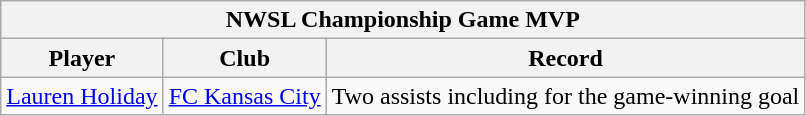<table class="wikitable">
<tr>
<th colspan=3>NWSL Championship Game MVP</th>
</tr>
<tr>
<th>Player</th>
<th>Club</th>
<th>Record</th>
</tr>
<tr>
<td> <a href='#'>Lauren Holiday</a></td>
<td><a href='#'>FC Kansas City</a></td>
<td>Two assists including for the game-winning goal</td>
</tr>
</table>
